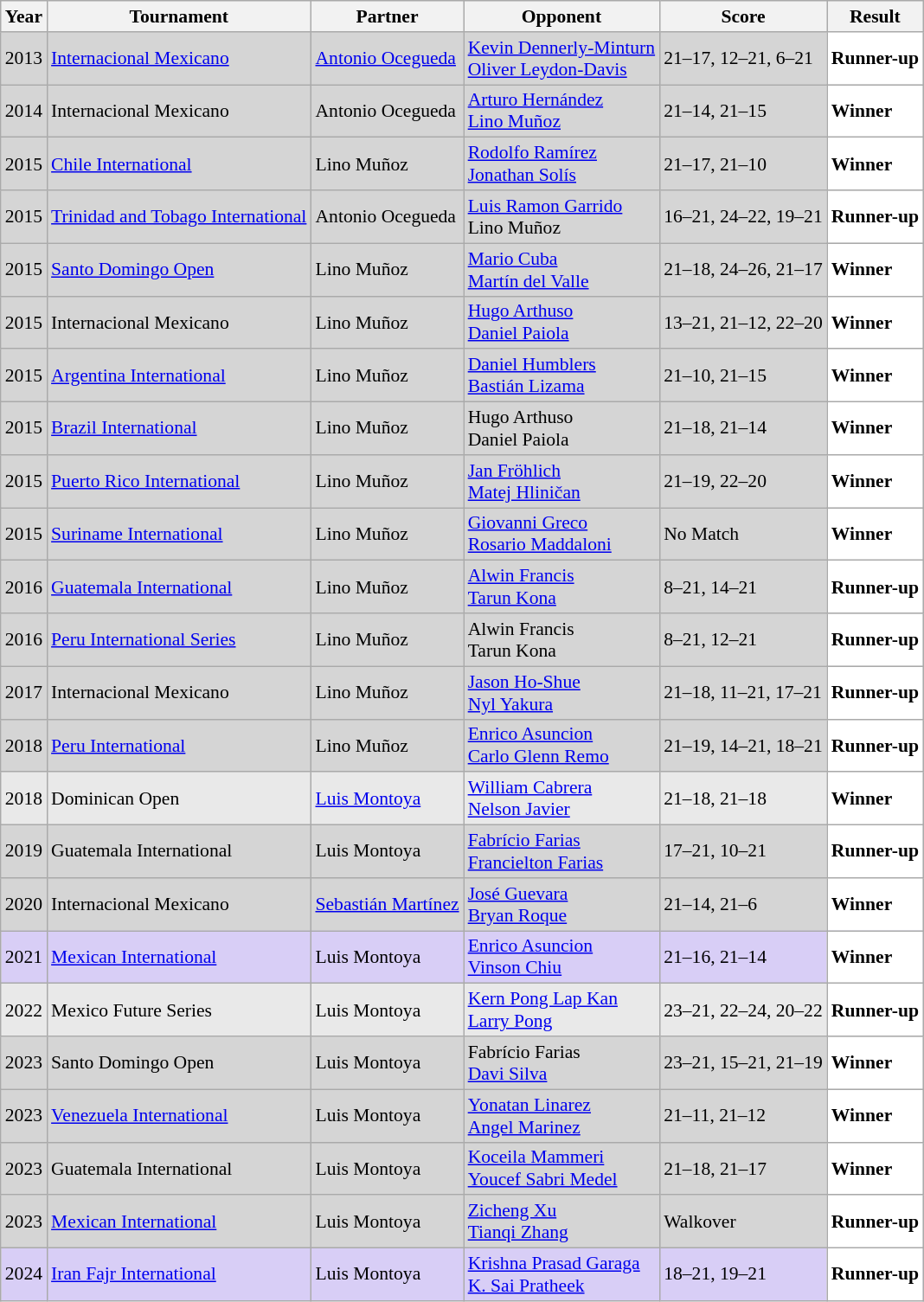<table class="sortable wikitable" style="font-size: 90%;">
<tr>
<th>Year</th>
<th>Tournament</th>
<th>Partner</th>
<th>Opponent</th>
<th>Score</th>
<th>Result</th>
</tr>
<tr style="background:#D5D5D5">
<td align="center">2013</td>
<td align="left"><a href='#'>Internacional Mexicano</a></td>
<td align="left"> <a href='#'>Antonio Ocegueda</a></td>
<td align="left"> <a href='#'>Kevin Dennerly-Minturn</a><br> <a href='#'>Oliver Leydon-Davis</a></td>
<td align="left">21–17, 12–21, 6–21</td>
<td style="text-align:left; background:white"> <strong>Runner-up</strong></td>
</tr>
<tr style="background:#D5D5D5">
<td align="center">2014</td>
<td align="left">Internacional Mexicano</td>
<td align="left"> Antonio Ocegueda</td>
<td align="left"> <a href='#'>Arturo Hernández</a><br> <a href='#'>Lino Muñoz</a></td>
<td align="left">21–14, 21–15</td>
<td style="text-align:left; background:white"> <strong>Winner</strong></td>
</tr>
<tr style="background:#D5D5D5">
<td align="center">2015</td>
<td align="left"><a href='#'>Chile International</a></td>
<td align="left"> Lino Muñoz</td>
<td align="left"> <a href='#'>Rodolfo Ramírez</a><br> <a href='#'>Jonathan Solís</a></td>
<td align="left">21–17, 21–10</td>
<td style="text-align:left; background:white"> <strong>Winner</strong></td>
</tr>
<tr style="background:#D5D5D5">
<td align="center">2015</td>
<td align="left"><a href='#'>Trinidad and Tobago International</a></td>
<td align="left"> Antonio Ocegueda</td>
<td align="left"> <a href='#'>Luis Ramon Garrido</a><br> Lino Muñoz</td>
<td align="left">16–21, 24–22, 19–21</td>
<td style="text-align:left; background:white"> <strong>Runner-up</strong></td>
</tr>
<tr style="background:#D5D5D5">
<td align="center">2015</td>
<td align="left"><a href='#'>Santo Domingo Open</a></td>
<td align="left"> Lino Muñoz</td>
<td align="left"> <a href='#'>Mario Cuba</a><br> <a href='#'>Martín del Valle</a></td>
<td align="left">21–18, 24–26, 21–17</td>
<td style="text-align:left; background:white"> <strong>Winner</strong></td>
</tr>
<tr style="background:#D5D5D5">
<td align="center">2015</td>
<td align="left">Internacional Mexicano</td>
<td align="left"> Lino Muñoz</td>
<td align="left"> <a href='#'>Hugo Arthuso</a><br> <a href='#'>Daniel Paiola</a></td>
<td align="left">13–21, 21–12, 22–20</td>
<td style="text-align:left; background:white"> <strong>Winner</strong></td>
</tr>
<tr style="background:#D5D5D5">
<td align="center">2015</td>
<td align="left"><a href='#'>Argentina International</a></td>
<td align="left"> Lino Muñoz</td>
<td align="left"> <a href='#'>Daniel Humblers</a><br> <a href='#'>Bastián Lizama</a></td>
<td align="left">21–10, 21–15</td>
<td style="text-align:left; background:white"> <strong>Winner</strong></td>
</tr>
<tr style="background:#D5D5D5">
<td align="center">2015</td>
<td align="left"><a href='#'>Brazil International</a></td>
<td align="left"> Lino Muñoz</td>
<td align="left"> Hugo Arthuso<br> Daniel Paiola</td>
<td align="left">21–18, 21–14</td>
<td style="text-align:left; background:white"> <strong>Winner</strong></td>
</tr>
<tr style="background:#D5D5D5">
<td align="center">2015</td>
<td align="left"><a href='#'>Puerto Rico International</a></td>
<td align="left"> Lino Muñoz</td>
<td align="left"> <a href='#'>Jan Fröhlich</a><br> <a href='#'>Matej Hliničan</a></td>
<td align="left">21–19, 22–20</td>
<td style="text-align:left; background:white"> <strong>Winner</strong></td>
</tr>
<tr style="background:#D5D5D5">
<td align="center">2015</td>
<td align="left"><a href='#'>Suriname International</a></td>
<td align="left"> Lino Muñoz</td>
<td align="left"> <a href='#'>Giovanni Greco</a><br> <a href='#'>Rosario Maddaloni</a></td>
<td align="left">No Match</td>
<td style="text-align:left; background:white"> <strong>Winner</strong></td>
</tr>
<tr style="background:#D5D5D5">
<td align="center">2016</td>
<td align="left"><a href='#'>Guatemala International</a></td>
<td align="left"> Lino Muñoz</td>
<td align="left"> <a href='#'>Alwin Francis</a><br> <a href='#'>Tarun Kona</a></td>
<td align="left">8–21, 14–21</td>
<td style="text-align:left; background:white"> <strong>Runner-up</strong></td>
</tr>
<tr style="background:#D5D5D5">
<td align="center">2016</td>
<td align="left"><a href='#'>Peru International Series</a></td>
<td align="left"> Lino Muñoz</td>
<td align="left"> Alwin Francis<br> Tarun Kona</td>
<td align="left">8–21, 12–21</td>
<td style="text-align:left; background:white"> <strong>Runner-up</strong></td>
</tr>
<tr style="background:#D5D5D5">
<td align="center">2017</td>
<td align="left">Internacional Mexicano</td>
<td align="left"> Lino Muñoz</td>
<td align="left"> <a href='#'>Jason Ho-Shue</a><br> <a href='#'>Nyl Yakura</a></td>
<td align="left">21–18, 11–21, 17–21</td>
<td style="text-align:left; background:white"> <strong>Runner-up</strong></td>
</tr>
<tr style="background:#D5D5D5">
<td align="center">2018</td>
<td align="left"><a href='#'>Peru International</a></td>
<td align="left"> Lino Muñoz</td>
<td align="left"> <a href='#'>Enrico Asuncion</a><br> <a href='#'>Carlo Glenn Remo</a></td>
<td align="left">21–19, 14–21, 18–21</td>
<td style="text-align:left; background:white"> <strong>Runner-up</strong></td>
</tr>
<tr style="background:#E9E9E9">
<td align="center">2018</td>
<td align="left">Dominican Open</td>
<td align="left"> <a href='#'>Luis Montoya</a></td>
<td align="left"> <a href='#'>William Cabrera</a><br> <a href='#'>Nelson Javier</a></td>
<td align="left">21–18, 21–18</td>
<td style="text-align:left; background:white"> <strong>Winner</strong></td>
</tr>
<tr style="background:#D5D5D5">
<td align="center">2019</td>
<td align="left">Guatemala International</td>
<td align="left"> Luis Montoya</td>
<td align="left"> <a href='#'>Fabrício Farias</a><br> <a href='#'>Francielton Farias</a></td>
<td align="left">17–21, 10–21</td>
<td style="text-align:left; background:white"> <strong>Runner-up</strong></td>
</tr>
<tr style="background:#D5D5D5">
<td align="center">2020</td>
<td align="left">Internacional Mexicano</td>
<td align="left"> <a href='#'>Sebastián Martínez</a></td>
<td align="left"> <a href='#'>José Guevara</a><br> <a href='#'>Bryan Roque</a></td>
<td align="left">21–14, 21–6</td>
<td style="text-align:left; background:white"> <strong>Winner</strong></td>
</tr>
<tr style="background:#D8CEF6">
<td align="center">2021</td>
<td align="left"><a href='#'>Mexican International</a></td>
<td align="left"> Luis Montoya</td>
<td align="left"> <a href='#'>Enrico Asuncion</a><br> <a href='#'>Vinson Chiu</a></td>
<td align="left">21–16, 21–14</td>
<td style="text-align:left; background:white"> <strong>Winner</strong></td>
</tr>
<tr style="background:#E9E9E9">
<td align="center">2022</td>
<td align="left">Mexico Future Series</td>
<td align="left"> Luis Montoya</td>
<td align="left"> <a href='#'>Kern Pong Lap Kan</a><br> <a href='#'>Larry Pong</a></td>
<td align="left">23–21, 22–24, 20–22</td>
<td style="text-align:left; background:white"> <strong>Runner-up</strong></td>
</tr>
<tr style="background:#D5D5D5">
<td align="center">2023</td>
<td align="left">Santo Domingo Open</td>
<td align="left"> Luis Montoya</td>
<td align="left"> Fabrício Farias<br> <a href='#'>Davi Silva</a></td>
<td align="left">23–21, 15–21, 21–19</td>
<td style="text-align:left; background:white"> <strong>Winner</strong></td>
</tr>
<tr style="background:#D5D5D5">
<td align="center">2023</td>
<td align="left"><a href='#'>Venezuela International</a></td>
<td align="left"> Luis Montoya</td>
<td align="left"> <a href='#'>Yonatan Linarez</a><br> <a href='#'>Angel Marinez</a></td>
<td align="left">21–11, 21–12</td>
<td style="text-align:left; background:white"> <strong>Winner</strong></td>
</tr>
<tr style="background:#D5D5D5">
<td align="center">2023</td>
<td align="left">Guatemala International</td>
<td align="left"> Luis Montoya</td>
<td align="left"> <a href='#'>Koceila Mammeri</a><br> <a href='#'>Youcef Sabri Medel</a></td>
<td align="left">21–18, 21–17</td>
<td style="text-align:left; background:white"> <strong>Winner</strong></td>
</tr>
<tr style="background:#D5D5D5">
<td align="center">2023</td>
<td align="left"><a href='#'>Mexican International</a></td>
<td align="left"> Luis Montoya</td>
<td align="left"> <a href='#'>Zicheng Xu</a><br> <a href='#'>Tianqi Zhang</a></td>
<td style="text-align:left">Walkover</td>
<td style="text-align:left; background:white"> <strong>Runner-up</strong></td>
</tr>
<tr style="background:#D8CEF6">
<td align="center">2024</td>
<td align="left"><a href='#'>Iran Fajr International</a></td>
<td align="left"> Luis Montoya</td>
<td align="left"> <a href='#'>Krishna Prasad Garaga</a><br> <a href='#'>K. Sai Pratheek</a></td>
<td align="left">18–21, 19–21</td>
<td style="text-align:left; background:white"> <strong>Runner-up</strong></td>
</tr>
</table>
